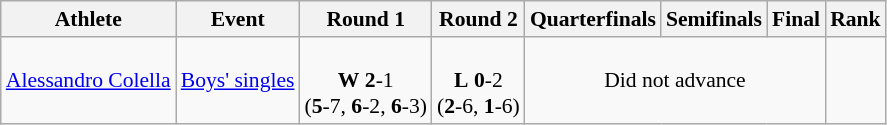<table class=wikitable style="font-size:90%">
<tr>
<th>Athlete</th>
<th>Event</th>
<th>Round 1</th>
<th>Round 2</th>
<th>Quarterfinals</th>
<th>Semifinals</th>
<th>Final</th>
<th>Rank</th>
</tr>
<tr>
<td><a href='#'>Alessandro Colella</a></td>
<td><a href='#'>Boys' singles</a></td>
<td align=center><br><strong>W</strong> <strong>2</strong>-1<br> (<strong>5</strong>-7, <strong>6</strong>-2, <strong>6</strong>-3)</td>
<td align=center><br><strong>L</strong> <strong>0</strong>-2<br> (<strong>2</strong>-6, <strong>1</strong>-6)</td>
<td colspan=3 align=center>Did not advance</td>
<td align=center></td>
</tr>
</table>
